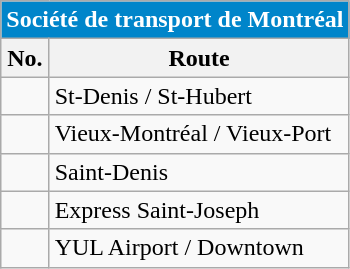<table align=center class="wikitable">
<tr>
<th style="background: #0085CA; font-size:100%; color:#FFFFFF;"colspan="4">Société de transport de Montréal</th>
</tr>
<tr>
<th>No.</th>
<th>Route</th>
</tr>
<tr>
<td></td>
<td>St-Denis / St-Hubert</td>
</tr>
<tr>
<td></td>
<td>Vieux-Montréal / Vieux-Port</td>
</tr>
<tr>
<td {{Avoid wrap> </td>
<td>Saint-Denis</td>
</tr>
<tr>
<td></td>
<td>Express Saint-Joseph</td>
</tr>
<tr>
<td> </td>
<td>YUL Airport / Downtown</td>
</tr>
</table>
